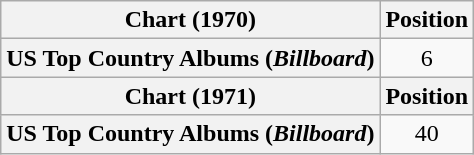<table class="wikitable plainrowheaders" style="text-align:center">
<tr>
<th scope="col">Chart (1970)</th>
<th scope="col">Position</th>
</tr>
<tr>
<th scope="row">US Top Country Albums (<em>Billboard</em>)</th>
<td>6</td>
</tr>
<tr>
<th scope="col">Chart (1971)</th>
<th scope="col">Position</th>
</tr>
<tr>
<th scope="row">US Top Country Albums (<em>Billboard</em>)</th>
<td>40</td>
</tr>
</table>
